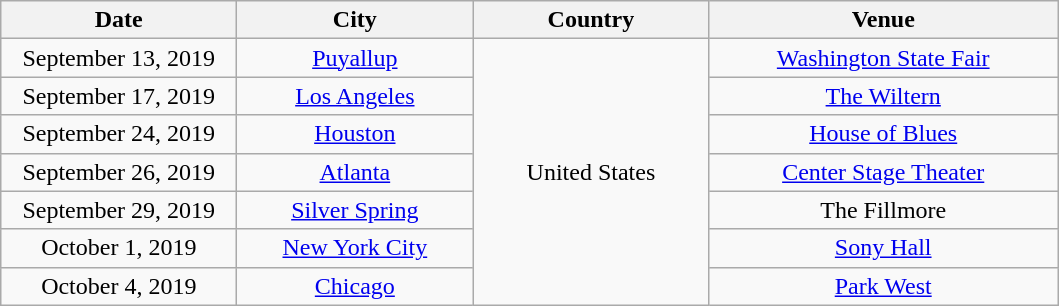<table class="wikitable" style="text-align:center;">
<tr>
<th style="width:150px;">Date</th>
<th style="width:150px;">City</th>
<th style="width:150px;">Country</th>
<th style="width:225px;">Venue</th>
</tr>
<tr>
<td>September 13, 2019</td>
<td><a href='#'>Puyallup</a></td>
<td rowspan="7">United States</td>
<td><a href='#'>Washington State Fair</a></td>
</tr>
<tr>
<td>September 17, 2019</td>
<td><a href='#'>Los Angeles</a></td>
<td><a href='#'>The Wiltern</a></td>
</tr>
<tr>
<td>September 24, 2019</td>
<td><a href='#'>Houston</a></td>
<td><a href='#'>House of Blues</a></td>
</tr>
<tr>
<td>September 26, 2019</td>
<td><a href='#'>Atlanta</a></td>
<td><a href='#'>Center Stage Theater</a></td>
</tr>
<tr>
<td>September 29, 2019</td>
<td><a href='#'>Silver Spring</a></td>
<td>The Fillmore</td>
</tr>
<tr>
<td>October 1, 2019</td>
<td><a href='#'>New York City</a></td>
<td><a href='#'>Sony Hall</a></td>
</tr>
<tr>
<td>October 4, 2019</td>
<td><a href='#'>Chicago</a></td>
<td><a href='#'>Park West</a></td>
</tr>
</table>
